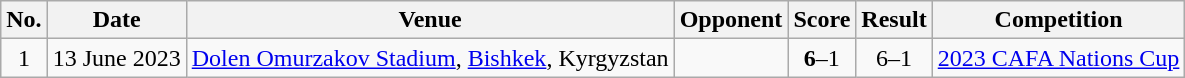<table class="wikitable sortable">
<tr>
<th scope="col">No.</th>
<th scope="col">Date</th>
<th scope="col">Venue</th>
<th scope="col">Opponent</th>
<th scope="col">Score</th>
<th scope="col">Result</th>
<th scope="col">Competition</th>
</tr>
<tr>
<td align="center">1</td>
<td>13 June 2023</td>
<td><a href='#'>Dolen Omurzakov Stadium</a>, <a href='#'>Bishkek</a>, Kyrgyzstan</td>
<td></td>
<td align=center><strong>6</strong>–1</td>
<td align=center>6–1</td>
<td><a href='#'>2023 CAFA Nations Cup</a></td>
</tr>
</table>
